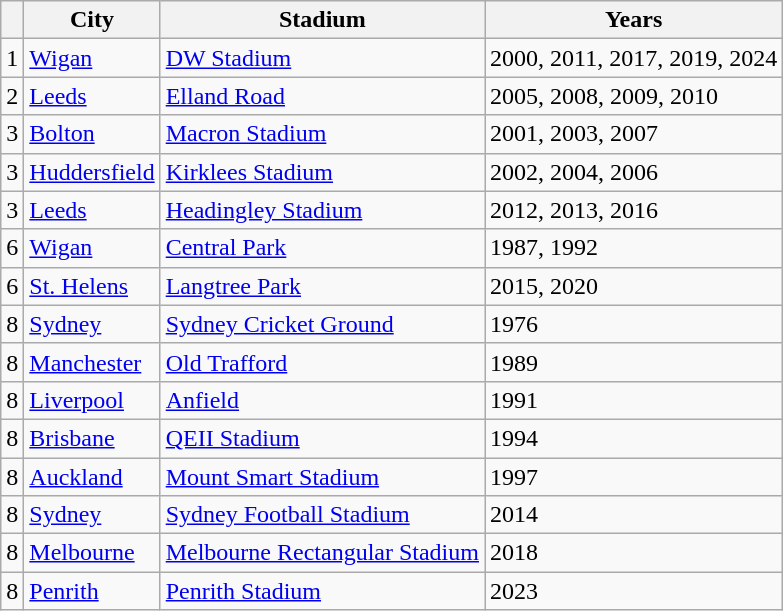<table class="wikitable" style="text-align: left;">
<tr>
<th></th>
<th>City</th>
<th>Stadium</th>
<th>Years</th>
</tr>
<tr>
<td>1</td>
<td align="left"> <a href='#'>Wigan</a></td>
<td><a href='#'>DW Stadium</a></td>
<td>2000, 2011, 2017, 2019, 2024</td>
</tr>
<tr>
<td>2</td>
<td align=left> <a href='#'>Leeds</a></td>
<td><a href='#'>Elland Road</a></td>
<td>2005, 2008, 2009, 2010</td>
</tr>
<tr>
<td>3</td>
<td align=left> <a href='#'>Bolton</a></td>
<td><a href='#'>Macron Stadium</a></td>
<td>2001, 2003, 2007</td>
</tr>
<tr>
<td>3</td>
<td align=left> <a href='#'>Huddersfield</a></td>
<td><a href='#'>Kirklees Stadium</a></td>
<td>2002, 2004, 2006</td>
</tr>
<tr>
<td>3</td>
<td> <a href='#'>Leeds</a></td>
<td><a href='#'>Headingley Stadium</a></td>
<td>2012, 2013, 2016</td>
</tr>
<tr>
<td>6</td>
<td align=left> <a href='#'>Wigan</a></td>
<td><a href='#'>Central Park</a></td>
<td>1987, 1992</td>
</tr>
<tr>
<td>6</td>
<td align=left> <a href='#'>St. Helens</a></td>
<td><a href='#'>Langtree Park</a></td>
<td>2015, 2020</td>
</tr>
<tr>
<td>8</td>
<td align=left> <a href='#'>Sydney</a></td>
<td><a href='#'>Sydney Cricket Ground</a></td>
<td>1976</td>
</tr>
<tr>
<td>8</td>
<td align=left> <a href='#'>Manchester</a></td>
<td><a href='#'>Old Trafford</a></td>
<td>1989</td>
</tr>
<tr>
<td>8</td>
<td align=left> <a href='#'>Liverpool</a></td>
<td><a href='#'>Anfield</a></td>
<td>1991</td>
</tr>
<tr>
<td>8</td>
<td align=left> <a href='#'>Brisbane</a></td>
<td><a href='#'>QEII Stadium</a></td>
<td>1994</td>
</tr>
<tr>
<td>8</td>
<td align=left> <a href='#'>Auckland</a></td>
<td><a href='#'>Mount Smart Stadium</a></td>
<td>1997</td>
</tr>
<tr>
<td>8</td>
<td align=left> <a href='#'>Sydney</a></td>
<td><a href='#'>Sydney Football Stadium</a></td>
<td>2014</td>
</tr>
<tr>
<td>8</td>
<td align=left> <a href='#'>Melbourne</a></td>
<td><a href='#'>Melbourne Rectangular Stadium</a></td>
<td>2018</td>
</tr>
<tr>
<td>8</td>
<td align=left> <a href='#'>Penrith</a></td>
<td><a href='#'>Penrith Stadium</a></td>
<td>2023</td>
</tr>
</table>
